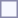<table style="border:1px solid #8888aa; background-color:#f7f8ff; padding:5px; font-size:95%; margin: 0px 12px 12px 0px;">
</table>
